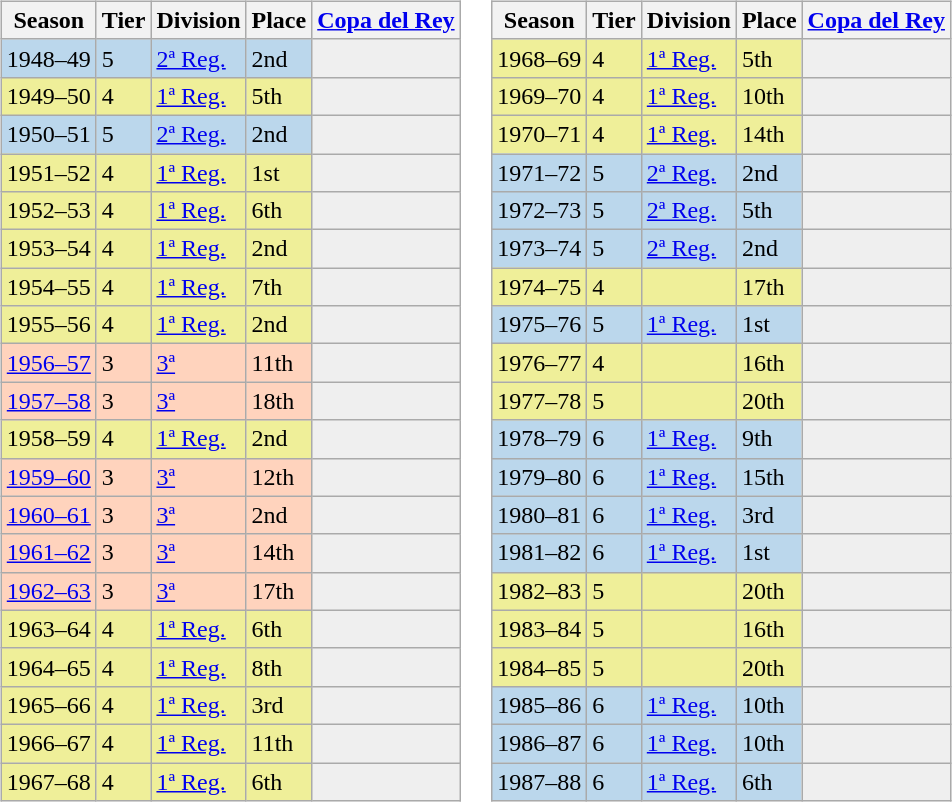<table>
<tr>
<td valign="top" width=0%><br><table class="wikitable">
<tr style="background:#f0f6fa;">
<th>Season</th>
<th>Tier</th>
<th>Division</th>
<th>Place</th>
<th><a href='#'>Copa del Rey</a></th>
</tr>
<tr>
<td style="background:#BBD7EC;">1948–49</td>
<td style="background:#BBD7EC;">5</td>
<td style="background:#BBD7EC;"><a href='#'>2ª Reg.</a></td>
<td style="background:#BBD7EC;">2nd</td>
<th style="background:#efefef;"></th>
</tr>
<tr>
<td style="background:#EFEF99;">1949–50</td>
<td style="background:#EFEF99;">4</td>
<td style="background:#EFEF99;"><a href='#'>1ª Reg.</a></td>
<td style="background:#EFEF99;">5th</td>
<th style="background:#efefef;"></th>
</tr>
<tr>
<td style="background:#BBD7EC;">1950–51</td>
<td style="background:#BBD7EC;">5</td>
<td style="background:#BBD7EC;"><a href='#'>2ª Reg.</a></td>
<td style="background:#BBD7EC;">2nd</td>
<th style="background:#efefef;"></th>
</tr>
<tr>
<td style="background:#EFEF99;">1951–52</td>
<td style="background:#EFEF99;">4</td>
<td style="background:#EFEF99;"><a href='#'>1ª Reg.</a></td>
<td style="background:#EFEF99;">1st</td>
<th style="background:#efefef;"></th>
</tr>
<tr>
<td style="background:#EFEF99;">1952–53</td>
<td style="background:#EFEF99;">4</td>
<td style="background:#EFEF99;"><a href='#'>1ª Reg.</a></td>
<td style="background:#EFEF99;">6th</td>
<th style="background:#efefef;"></th>
</tr>
<tr>
<td style="background:#EFEF99;">1953–54</td>
<td style="background:#EFEF99;">4</td>
<td style="background:#EFEF99;"><a href='#'>1ª Reg.</a></td>
<td style="background:#EFEF99;">2nd</td>
<th style="background:#efefef;"></th>
</tr>
<tr>
<td style="background:#EFEF99;">1954–55</td>
<td style="background:#EFEF99;">4</td>
<td style="background:#EFEF99;"><a href='#'>1ª Reg.</a></td>
<td style="background:#EFEF99;">7th</td>
<th style="background:#efefef;"></th>
</tr>
<tr>
<td style="background:#EFEF99;">1955–56</td>
<td style="background:#EFEF99;">4</td>
<td style="background:#EFEF99;"><a href='#'>1ª Reg.</a></td>
<td style="background:#EFEF99;">2nd</td>
<th style="background:#efefef;"></th>
</tr>
<tr>
<td style="background:#FFD3BD;"><a href='#'>1956–57</a></td>
<td style="background:#FFD3BD;">3</td>
<td style="background:#FFD3BD;"><a href='#'>3ª</a></td>
<td style="background:#FFD3BD;">11th</td>
<th style="background:#efefef;"></th>
</tr>
<tr>
<td style="background:#FFD3BD;"><a href='#'>1957–58</a></td>
<td style="background:#FFD3BD;">3</td>
<td style="background:#FFD3BD;"><a href='#'>3ª</a></td>
<td style="background:#FFD3BD;">18th</td>
<th style="background:#efefef;"></th>
</tr>
<tr>
<td style="background:#EFEF99;">1958–59</td>
<td style="background:#EFEF99;">4</td>
<td style="background:#EFEF99;"><a href='#'>1ª Reg.</a></td>
<td style="background:#EFEF99;">2nd</td>
<th style="background:#efefef;"></th>
</tr>
<tr>
<td style="background:#FFD3BD;"><a href='#'>1959–60</a></td>
<td style="background:#FFD3BD;">3</td>
<td style="background:#FFD3BD;"><a href='#'>3ª</a></td>
<td style="background:#FFD3BD;">12th</td>
<th style="background:#efefef;"></th>
</tr>
<tr>
<td style="background:#FFD3BD;"><a href='#'>1960–61</a></td>
<td style="background:#FFD3BD;">3</td>
<td style="background:#FFD3BD;"><a href='#'>3ª</a></td>
<td style="background:#FFD3BD;">2nd</td>
<th style="background:#efefef;"></th>
</tr>
<tr>
<td style="background:#FFD3BD;"><a href='#'>1961–62</a></td>
<td style="background:#FFD3BD;">3</td>
<td style="background:#FFD3BD;"><a href='#'>3ª</a></td>
<td style="background:#FFD3BD;">14th</td>
<th style="background:#efefef;"></th>
</tr>
<tr>
<td style="background:#FFD3BD;"><a href='#'>1962–63</a></td>
<td style="background:#FFD3BD;">3</td>
<td style="background:#FFD3BD;"><a href='#'>3ª</a></td>
<td style="background:#FFD3BD;">17th</td>
<th style="background:#efefef;"></th>
</tr>
<tr>
<td style="background:#EFEF99;">1963–64</td>
<td style="background:#EFEF99;">4</td>
<td style="background:#EFEF99;"><a href='#'>1ª Reg.</a></td>
<td style="background:#EFEF99;">6th</td>
<th style="background:#efefef;"></th>
</tr>
<tr>
<td style="background:#EFEF99;">1964–65</td>
<td style="background:#EFEF99;">4</td>
<td style="background:#EFEF99;"><a href='#'>1ª Reg.</a></td>
<td style="background:#EFEF99;">8th</td>
<th style="background:#efefef;"></th>
</tr>
<tr>
<td style="background:#EFEF99;">1965–66</td>
<td style="background:#EFEF99;">4</td>
<td style="background:#EFEF99;"><a href='#'>1ª Reg.</a></td>
<td style="background:#EFEF99;">3rd</td>
<th style="background:#efefef;"></th>
</tr>
<tr>
<td style="background:#EFEF99;">1966–67</td>
<td style="background:#EFEF99;">4</td>
<td style="background:#EFEF99;"><a href='#'>1ª Reg.</a></td>
<td style="background:#EFEF99;">11th</td>
<th style="background:#efefef;"></th>
</tr>
<tr>
<td style="background:#EFEF99;">1967–68</td>
<td style="background:#EFEF99;">4</td>
<td style="background:#EFEF99;"><a href='#'>1ª Reg.</a></td>
<td style="background:#EFEF99;">6th</td>
<th style="background:#efefef;"></th>
</tr>
</table>
</td>
<td valign="top" width=0%><br><table class="wikitable">
<tr style="background:#f0f6fa;">
<th>Season</th>
<th>Tier</th>
<th>Division</th>
<th>Place</th>
<th><a href='#'>Copa del Rey</a></th>
</tr>
<tr>
<td style="background:#EFEF99;">1968–69</td>
<td style="background:#EFEF99;">4</td>
<td style="background:#EFEF99;"><a href='#'>1ª Reg.</a></td>
<td style="background:#EFEF99;">5th</td>
<th style="background:#efefef;"></th>
</tr>
<tr>
<td style="background:#EFEF99;">1969–70</td>
<td style="background:#EFEF99;">4</td>
<td style="background:#EFEF99;"><a href='#'>1ª Reg.</a></td>
<td style="background:#EFEF99;">10th</td>
<th style="background:#efefef;"></th>
</tr>
<tr>
<td style="background:#EFEF99;">1970–71</td>
<td style="background:#EFEF99;">4</td>
<td style="background:#EFEF99;"><a href='#'>1ª Reg.</a></td>
<td style="background:#EFEF99;">14th</td>
<th style="background:#efefef;"></th>
</tr>
<tr>
<td style="background:#BBD7EC;">1971–72</td>
<td style="background:#BBD7EC;">5</td>
<td style="background:#BBD7EC;"><a href='#'>2ª Reg.</a></td>
<td style="background:#BBD7EC;">2nd</td>
<th style="background:#efefef;"></th>
</tr>
<tr>
<td style="background:#BBD7EC;">1972–73</td>
<td style="background:#BBD7EC;">5</td>
<td style="background:#BBD7EC;"><a href='#'>2ª Reg.</a></td>
<td style="background:#BBD7EC;">5th</td>
<th style="background:#efefef;"></th>
</tr>
<tr>
<td style="background:#BBD7EC;">1973–74</td>
<td style="background:#BBD7EC;">5</td>
<td style="background:#BBD7EC;"><a href='#'>2ª Reg.</a></td>
<td style="background:#BBD7EC;">2nd</td>
<th style="background:#efefef;"></th>
</tr>
<tr>
<td style="background:#EFEF99;">1974–75</td>
<td style="background:#EFEF99;">4</td>
<td style="background:#EFEF99;"></td>
<td style="background:#EFEF99;">17th</td>
<th style="background:#efefef;"></th>
</tr>
<tr>
<td style="background:#BBD7EC;">1975–76</td>
<td style="background:#BBD7EC;">5</td>
<td style="background:#BBD7EC;"><a href='#'>1ª Reg.</a></td>
<td style="background:#BBD7EC;">1st</td>
<th style="background:#efefef;"></th>
</tr>
<tr>
<td style="background:#EFEF99;">1976–77</td>
<td style="background:#EFEF99;">4</td>
<td style="background:#EFEF99;"></td>
<td style="background:#EFEF99;">16th</td>
<th style="background:#efefef;"></th>
</tr>
<tr>
<td style="background:#EFEF99;">1977–78</td>
<td style="background:#EFEF99;">5</td>
<td style="background:#EFEF99;"></td>
<td style="background:#EFEF99;">20th</td>
<th style="background:#efefef;"></th>
</tr>
<tr>
<td style="background:#BBD7EC;">1978–79</td>
<td style="background:#BBD7EC;">6</td>
<td style="background:#BBD7EC;"><a href='#'>1ª Reg.</a></td>
<td style="background:#BBD7EC;">9th</td>
<th style="background:#efefef;"></th>
</tr>
<tr>
<td style="background:#BBD7EC;">1979–80</td>
<td style="background:#BBD7EC;">6</td>
<td style="background:#BBD7EC;"><a href='#'>1ª Reg.</a></td>
<td style="background:#BBD7EC;">15th</td>
<th style="background:#efefef;"></th>
</tr>
<tr>
<td style="background:#BBD7EC;">1980–81</td>
<td style="background:#BBD7EC;">6</td>
<td style="background:#BBD7EC;"><a href='#'>1ª Reg.</a></td>
<td style="background:#BBD7EC;">3rd</td>
<th style="background:#efefef;"></th>
</tr>
<tr>
<td style="background:#BBD7EC;">1981–82</td>
<td style="background:#BBD7EC;">6</td>
<td style="background:#BBD7EC;"><a href='#'>1ª Reg.</a></td>
<td style="background:#BBD7EC;">1st</td>
<th style="background:#efefef;"></th>
</tr>
<tr>
<td style="background:#EFEF99;">1982–83</td>
<td style="background:#EFEF99;">5</td>
<td style="background:#EFEF99;"></td>
<td style="background:#EFEF99;">20th</td>
<th style="background:#efefef;"></th>
</tr>
<tr>
<td style="background:#EFEF99;">1983–84</td>
<td style="background:#EFEF99;">5</td>
<td style="background:#EFEF99;"></td>
<td style="background:#EFEF99;">16th</td>
<th style="background:#efefef;"></th>
</tr>
<tr>
<td style="background:#EFEF99;">1984–85</td>
<td style="background:#EFEF99;">5</td>
<td style="background:#EFEF99;"></td>
<td style="background:#EFEF99;">20th</td>
<th style="background:#efefef;"></th>
</tr>
<tr>
<td style="background:#BBD7EC;">1985–86</td>
<td style="background:#BBD7EC;">6</td>
<td style="background:#BBD7EC;"><a href='#'>1ª Reg.</a></td>
<td style="background:#BBD7EC;">10th</td>
<th style="background:#efefef;"></th>
</tr>
<tr>
<td style="background:#BBD7EC;">1986–87</td>
<td style="background:#BBD7EC;">6</td>
<td style="background:#BBD7EC;"><a href='#'>1ª Reg.</a></td>
<td style="background:#BBD7EC;">10th</td>
<th style="background:#efefef;"></th>
</tr>
<tr>
<td style="background:#BBD7EC;">1987–88</td>
<td style="background:#BBD7EC;">6</td>
<td style="background:#BBD7EC;"><a href='#'>1ª Reg.</a></td>
<td style="background:#BBD7EC;">6th</td>
<th style="background:#efefef;"></th>
</tr>
</table>
</td>
</tr>
</table>
